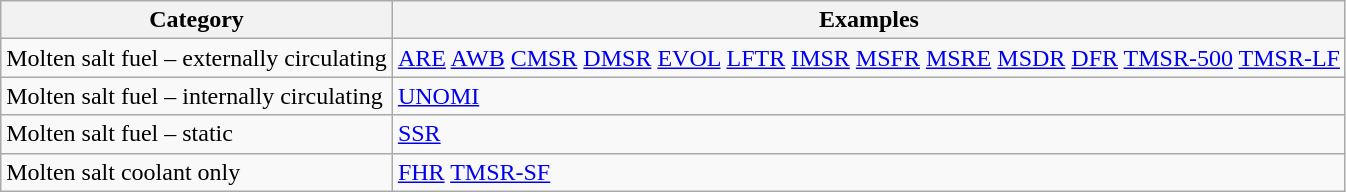<table class="wikitable mw-collapsible">
<tr>
<th>Category</th>
<th>Examples</th>
</tr>
<tr>
<td>Molten salt fuel – externally circulating</td>
<td><a href='#'>ARE</a> <a href='#'>AWB</a> <a href='#'>CMSR</a> <a href='#'>DMSR</a> <a href='#'>EVOL</a> <a href='#'>LFTR</a> <a href='#'>IMSR</a> <a href='#'>MSFR</a> <a href='#'>MSRE</a> <a href='#'>MSDR</a> <a href='#'>DFR</a> <a href='#'>TMSR-500</a> <a href='#'>TMSR-LF</a></td>
</tr>
<tr>
<td>Molten salt fuel – internally circulating</td>
<td><a href='#'>UNOMI</a></td>
</tr>
<tr>
<td>Molten salt fuel – static</td>
<td><a href='#'>SSR</a></td>
</tr>
<tr>
<td>Molten salt coolant only</td>
<td><a href='#'>FHR</a> <a href='#'>TMSR-SF</a></td>
</tr>
</table>
